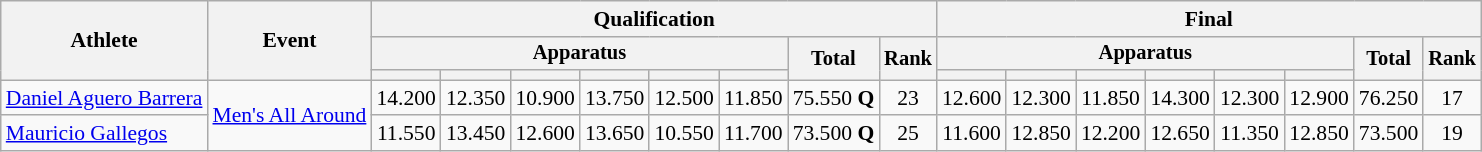<table class="wikitable" style="font-size:90%">
<tr>
<th rowspan=3>Athlete</th>
<th rowspan=3>Event</th>
<th colspan =8>Qualification</th>
<th colspan =8>Final</th>
</tr>
<tr style="font-size:95%">
<th colspan=6>Apparatus</th>
<th rowspan=2>Total</th>
<th rowspan=2>Rank</th>
<th colspan=6>Apparatus</th>
<th rowspan=2>Total</th>
<th rowspan=2>Rank</th>
</tr>
<tr style="font-size:95%">
<th></th>
<th></th>
<th></th>
<th></th>
<th></th>
<th></th>
<th></th>
<th></th>
<th></th>
<th></th>
<th></th>
<th></th>
</tr>
<tr align=center>
<td align=left><a href='#'>Daniel Aguero Barrera</a></td>
<td style="text-align:left;" rowspan="2"><a href='#'>Men's All Around</a></td>
<td>14.200</td>
<td>12.350</td>
<td>10.900</td>
<td>13.750</td>
<td>12.500</td>
<td>11.850</td>
<td>75.550 <strong>Q</strong></td>
<td>23</td>
<td>12.600</td>
<td>12.300</td>
<td>11.850</td>
<td>14.300</td>
<td>12.300</td>
<td>12.900</td>
<td>76.250</td>
<td>17</td>
</tr>
<tr align=center>
<td align=left><a href='#'>Mauricio Gallegos</a></td>
<td>11.550</td>
<td>13.450</td>
<td>12.600</td>
<td>13.650</td>
<td>10.550</td>
<td>11.700</td>
<td>73.500 <strong>Q</strong></td>
<td>25</td>
<td>11.600</td>
<td>12.850</td>
<td>12.200</td>
<td>12.650</td>
<td>11.350</td>
<td>12.850</td>
<td>73.500</td>
<td>19</td>
</tr>
</table>
